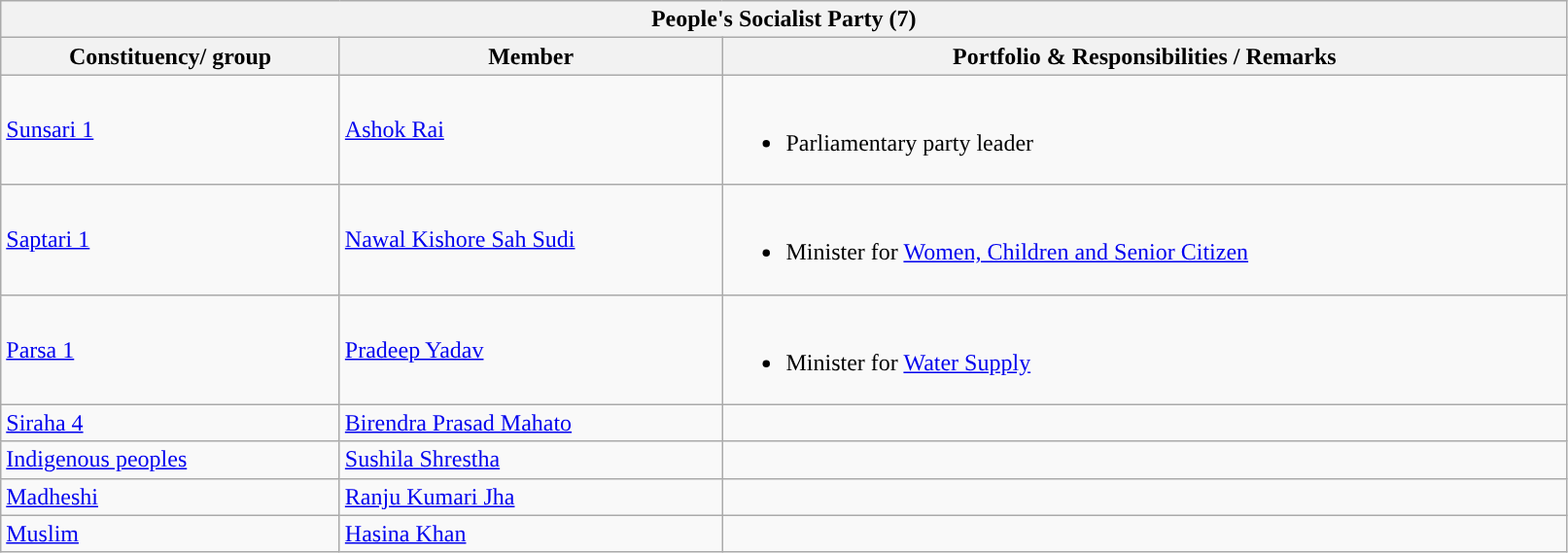<table class="wikitable sortable mw-collapsible">
<tr>
<th colspan="3" style="width: 800pt; background:">People's Socialist Party (7)</th>
</tr>
<tr>
<th style="background-color:">Constituency/ group</th>
<th style="background-color:">Member</th>
<th style="background-color:">Portfolio & Responsibilities / Remarks</th>
</tr>
<tr>
<td><a href='#'>Sunsari 1</a></td>
<td><a href='#'>Ashok Rai</a></td>
<td><br><ul><li>Parliamentary party leader</li></ul></td>
</tr>
<tr>
<td><a href='#'>Saptari 1</a></td>
<td><a href='#'>Nawal Kishore Sah Sudi</a></td>
<td><br><ul><li>Minister for <a href='#'>Women, Children and Senior Citizen</a></li></ul></td>
</tr>
<tr>
<td><a href='#'>Parsa 1</a></td>
<td><a href='#'>Pradeep Yadav</a></td>
<td><br><ul><li>Minister for <a href='#'>Water Supply</a></li></ul></td>
</tr>
<tr>
<td><a href='#'>Siraha 4</a></td>
<td><a href='#'>Birendra Prasad Mahato</a></td>
<td></td>
</tr>
<tr>
<td><a href='#'>Indigenous peoples</a></td>
<td><a href='#'>Sushila Shrestha</a></td>
<td></td>
</tr>
<tr>
<td><a href='#'>Madheshi</a></td>
<td><a href='#'>Ranju Kumari Jha</a></td>
<td></td>
</tr>
<tr>
<td><a href='#'>Muslim</a></td>
<td><a href='#'>Hasina Khan</a></td>
<td></td>
</tr>
</table>
